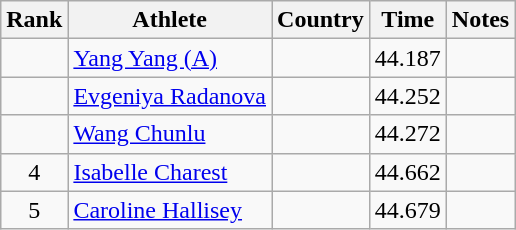<table class="wikitable sortable" style="text-align:center">
<tr>
<th>Rank</th>
<th>Athlete</th>
<th>Country</th>
<th>Time</th>
<th>Notes</th>
</tr>
<tr>
<td></td>
<td align=left><a href='#'>Yang Yang (A)</a></td>
<td align=left></td>
<td>44.187</td>
<td></td>
</tr>
<tr>
<td></td>
<td align=left><a href='#'>Evgeniya Radanova</a></td>
<td align=left></td>
<td>44.252</td>
<td></td>
</tr>
<tr>
<td></td>
<td align=left><a href='#'>Wang Chunlu</a></td>
<td align=left></td>
<td>44.272</td>
<td></td>
</tr>
<tr>
<td>4</td>
<td align=left><a href='#'>Isabelle Charest</a></td>
<td align=left></td>
<td>44.662</td>
<td></td>
</tr>
<tr>
<td>5</td>
<td align=left><a href='#'>Caroline Hallisey</a></td>
<td align=left></td>
<td>44.679</td>
<td></td>
</tr>
</table>
